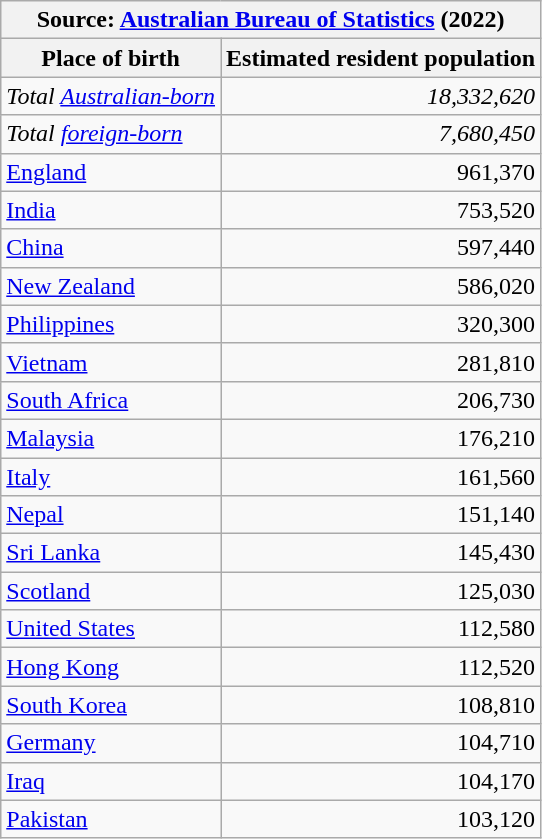<table class="wikitable plainrowheaders" style="text-align:right">
<tr>
<th scope="col" colspan="2">Source: <a href='#'>Australian Bureau of Statistics</a> (2022)</th>
</tr>
<tr>
<th scope="col">Place of birth</th>
<th scope="col">Estimated resident population</th>
</tr>
<tr>
<td scope="row" style="text-align:left;"><em>Total <a href='#'>Australian-born</a></em></td>
<td><em>18,332,620</em></td>
</tr>
<tr>
<td scope="row" style="text-align:left;"><em>Total <a href='#'>foreign-born</a></em></td>
<td><em>7,680,450</em></td>
</tr>
<tr>
<td scope="row" style="text-align:left;"> <a href='#'>England</a></td>
<td>961,370</td>
</tr>
<tr>
<td scope="row" style="text-align:left;"> <a href='#'>India</a></td>
<td>753,520</td>
</tr>
<tr>
<td scope="row" style="text-align:left;"> <a href='#'>China</a></td>
<td>597,440</td>
</tr>
<tr>
<td scope="row" style="text-align:left;"> <a href='#'>New Zealand</a></td>
<td>586,020</td>
</tr>
<tr>
<td scope="row" style="text-align:left;"> <a href='#'>Philippines</a></td>
<td>320,300</td>
</tr>
<tr>
<td scope="row" style="text-align:left;"> <a href='#'>Vietnam</a></td>
<td>281,810</td>
</tr>
<tr>
<td scope="row" style="text-align:left;"> <a href='#'>South Africa</a></td>
<td>206,730</td>
</tr>
<tr>
<td scope="row" style="text-align:left;"> <a href='#'>Malaysia</a></td>
<td>176,210</td>
</tr>
<tr>
<td scope="row" style="text-align:left;"> <a href='#'>Italy</a></td>
<td>161,560</td>
</tr>
<tr>
<td scope="row" style="text-align:left;"> <a href='#'>Nepal</a></td>
<td>151,140</td>
</tr>
<tr>
<td scope="row" style="text-align:left;"> <a href='#'>Sri Lanka</a></td>
<td>145,430</td>
</tr>
<tr>
<td scope="row" style="text-align:left;"> <a href='#'>Scotland</a></td>
<td>125,030</td>
</tr>
<tr>
<td scope="row" style="text-align:left;"> <a href='#'>United States</a></td>
<td>112,580</td>
</tr>
<tr>
<td scope="row" style="text-align:left;"> <a href='#'>Hong Kong</a></td>
<td>112,520</td>
</tr>
<tr>
<td scope="row" style="text-align:left;"> <a href='#'>South Korea</a></td>
<td>108,810</td>
</tr>
<tr>
<td scope="row" style="text-align:left;"> <a href='#'>Germany</a></td>
<td>104,710</td>
</tr>
<tr>
<td scope="row" style="text-align:left;"> <a href='#'>Iraq</a></td>
<td>104,170</td>
</tr>
<tr>
<td scope="row" style="text-align:left;"> <a href='#'>Pakistan</a></td>
<td>103,120</td>
</tr>
</table>
